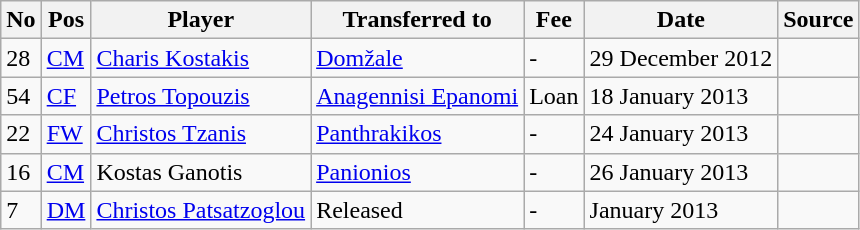<table class="wikitable">
<tr>
<th>No</th>
<th>Pos</th>
<th>Player</th>
<th>Transferred to</th>
<th>Fee</th>
<th>Date</th>
<th>Source</th>
</tr>
<tr>
<td>28</td>
<td><a href='#'>CM</a></td>
<td><a href='#'>Charis Kostakis</a></td>
<td><a href='#'>Domžale</a></td>
<td>-</td>
<td>29 December 2012</td>
<td></td>
</tr>
<tr>
<td>54</td>
<td><a href='#'>CF</a></td>
<td><a href='#'>Petros Topouzis</a></td>
<td><a href='#'>Anagennisi Epanomi</a></td>
<td>Loan</td>
<td>18 January 2013</td>
<td></td>
</tr>
<tr>
<td>22</td>
<td><a href='#'>FW</a></td>
<td><a href='#'>Christos Tzanis</a></td>
<td><a href='#'>Panthrakikos</a></td>
<td>-</td>
<td>24 January 2013</td>
<td></td>
</tr>
<tr>
<td>16</td>
<td><a href='#'>CM</a></td>
<td>Kostas Ganotis</td>
<td><a href='#'>Panionios</a></td>
<td>-</td>
<td>26 January 2013</td>
<td></td>
</tr>
<tr>
<td>7</td>
<td><a href='#'>DM</a></td>
<td><a href='#'>Christos Patsatzoglou</a></td>
<td>Released</td>
<td>-</td>
<td>January 2013</td>
<td></td>
</tr>
</table>
